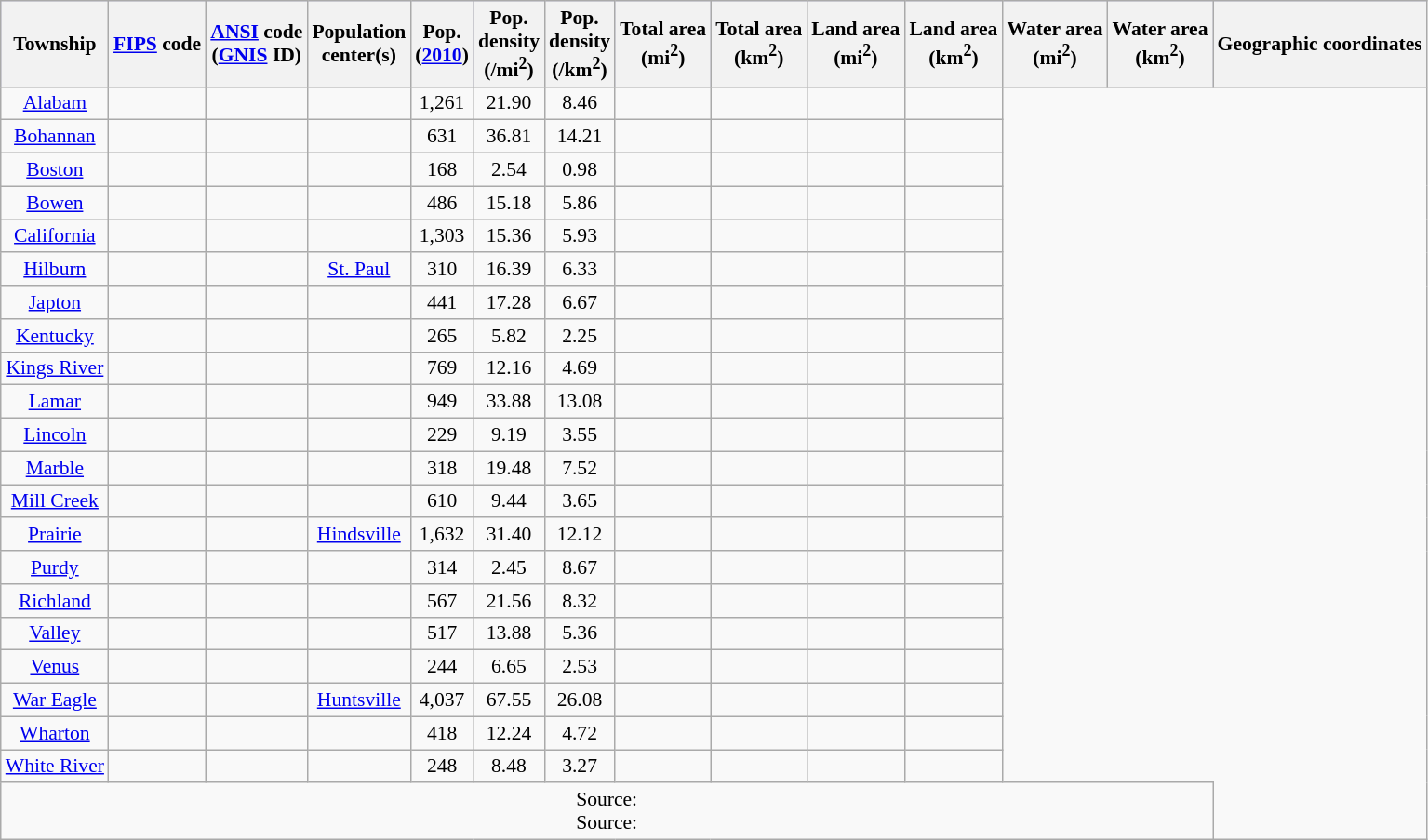<table class="wikitable sortable" style="text-align:center; font-size:90%;">
<tr style="background:#ccf;">
<th>Township</th>
<th><a href='#'>FIPS</a> code</th>
<th><a href='#'>ANSI</a> code<br>(<a href='#'>GNIS</a> ID)</th>
<th>Population<br>center(s)</th>
<th>Pop.<br>(<a href='#'>2010</a>)</th>
<th>Pop.<br>density<br>(/mi<sup>2</sup>)</th>
<th>Pop.<br>density<br>(/km<sup>2</sup>)</th>
<th>Total area<br>(mi<sup>2</sup>)</th>
<th>Total area<br>(km<sup>2</sup>)</th>
<th>Land area<br>(mi<sup>2</sup>)</th>
<th>Land area<br>(km<sup>2</sup>)</th>
<th>Water area<br>(mi<sup>2</sup>)</th>
<th>Water area<br>(km<sup>2</sup>)</th>
<th>Geographic coordinates</th>
</tr>
<tr>
<td><a href='#'>Alabam</a></td>
<td></td>
<td></td>
<td></td>
<td>1,261</td>
<td>21.90</td>
<td>8.46</td>
<td></td>
<td></td>
<td></td>
<td></td>
</tr>
<tr>
<td><a href='#'>Bohannan</a></td>
<td></td>
<td></td>
<td></td>
<td>631</td>
<td>36.81</td>
<td>14.21</td>
<td></td>
<td></td>
<td></td>
<td></td>
</tr>
<tr>
<td><a href='#'>Boston</a></td>
<td></td>
<td></td>
<td></td>
<td>168</td>
<td>2.54</td>
<td>0.98</td>
<td></td>
<td></td>
<td></td>
<td></td>
</tr>
<tr>
<td><a href='#'>Bowen</a></td>
<td></td>
<td></td>
<td></td>
<td>486</td>
<td>15.18</td>
<td>5.86</td>
<td></td>
<td></td>
<td></td>
<td></td>
</tr>
<tr>
<td><a href='#'>California</a></td>
<td></td>
<td></td>
<td></td>
<td>1,303</td>
<td>15.36</td>
<td>5.93</td>
<td></td>
<td></td>
<td></td>
<td></td>
</tr>
<tr>
<td><a href='#'>Hilburn</a></td>
<td></td>
<td></td>
<td><a href='#'>St. Paul</a></td>
<td>310</td>
<td>16.39</td>
<td>6.33</td>
<td></td>
<td></td>
<td></td>
<td></td>
</tr>
<tr>
<td><a href='#'>Japton</a></td>
<td></td>
<td></td>
<td></td>
<td>441</td>
<td>17.28</td>
<td>6.67</td>
<td></td>
<td></td>
<td></td>
<td></td>
</tr>
<tr>
<td><a href='#'>Kentucky</a></td>
<td></td>
<td></td>
<td></td>
<td>265</td>
<td>5.82</td>
<td>2.25</td>
<td></td>
<td></td>
<td></td>
<td></td>
</tr>
<tr>
<td><a href='#'>Kings River</a></td>
<td></td>
<td></td>
<td></td>
<td>769</td>
<td>12.16</td>
<td>4.69</td>
<td></td>
<td></td>
<td></td>
<td></td>
</tr>
<tr>
<td><a href='#'>Lamar</a></td>
<td></td>
<td></td>
<td></td>
<td>949</td>
<td>33.88</td>
<td>13.08</td>
<td></td>
<td></td>
<td></td>
<td></td>
</tr>
<tr>
<td><a href='#'>Lincoln</a></td>
<td></td>
<td></td>
<td></td>
<td>229</td>
<td>9.19</td>
<td>3.55</td>
<td></td>
<td></td>
<td></td>
<td></td>
</tr>
<tr>
<td><a href='#'>Marble</a></td>
<td></td>
<td></td>
<td></td>
<td>318</td>
<td>19.48</td>
<td>7.52</td>
<td></td>
<td></td>
<td></td>
<td></td>
</tr>
<tr>
<td><a href='#'>Mill Creek</a></td>
<td></td>
<td></td>
<td></td>
<td>610</td>
<td>9.44</td>
<td>3.65</td>
<td></td>
<td></td>
<td></td>
<td></td>
</tr>
<tr>
<td><a href='#'>Prairie</a></td>
<td></td>
<td></td>
<td><a href='#'>Hindsville</a></td>
<td>1,632</td>
<td>31.40</td>
<td>12.12</td>
<td></td>
<td></td>
<td></td>
<td></td>
</tr>
<tr>
<td><a href='#'>Purdy</a></td>
<td></td>
<td></td>
<td></td>
<td>314</td>
<td>2.45</td>
<td>8.67</td>
<td></td>
<td></td>
<td></td>
<td></td>
</tr>
<tr>
<td><a href='#'>Richland</a></td>
<td></td>
<td></td>
<td></td>
<td>567</td>
<td>21.56</td>
<td>8.32</td>
<td></td>
<td></td>
<td></td>
<td></td>
</tr>
<tr>
<td><a href='#'>Valley</a></td>
<td></td>
<td></td>
<td></td>
<td>517</td>
<td>13.88</td>
<td>5.36</td>
<td></td>
<td></td>
<td></td>
<td></td>
</tr>
<tr>
<td><a href='#'>Venus</a></td>
<td></td>
<td></td>
<td></td>
<td>244</td>
<td>6.65</td>
<td>2.53</td>
<td></td>
<td></td>
<td></td>
<td></td>
</tr>
<tr>
<td><a href='#'>War Eagle</a></td>
<td></td>
<td></td>
<td><a href='#'>Huntsville</a></td>
<td>4,037</td>
<td>67.55</td>
<td>26.08</td>
<td></td>
<td></td>
<td></td>
<td></td>
</tr>
<tr>
<td><a href='#'>Wharton</a></td>
<td></td>
<td></td>
<td></td>
<td>418</td>
<td>12.24</td>
<td>4.72</td>
<td></td>
<td></td>
<td></td>
<td></td>
</tr>
<tr>
<td><a href='#'>White River</a></td>
<td></td>
<td></td>
<td></td>
<td>248</td>
<td>8.48</td>
<td>3.27</td>
<td></td>
<td></td>
<td></td>
<td></td>
</tr>
<tr>
<td colspan=13>Source: <br>Source: </td>
</tr>
</table>
